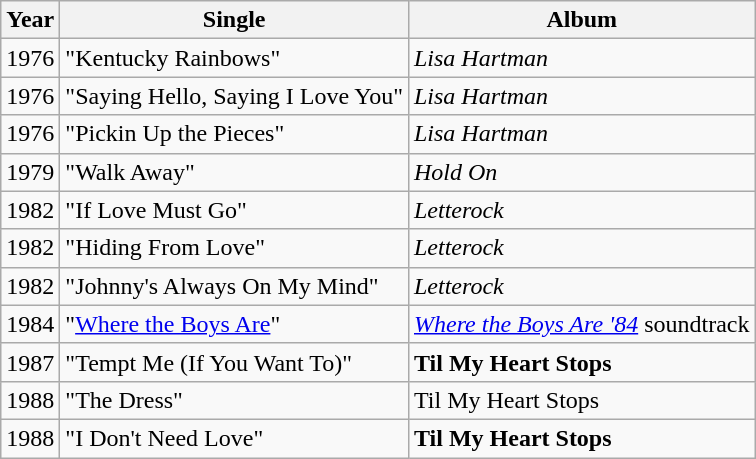<table class="wikitable">
<tr>
<th>Year</th>
<th>Single</th>
<th>Album</th>
</tr>
<tr>
<td>1976</td>
<td>"Kentucky Rainbows"</td>
<td><em>Lisa Hartman</em></td>
</tr>
<tr>
<td>1976</td>
<td>"Saying Hello, Saying I Love You"</td>
<td><em>Lisa Hartman</em></td>
</tr>
<tr>
<td>1976</td>
<td>"Pickin Up the Pieces"</td>
<td><em>Lisa Hartman</em></td>
</tr>
<tr>
<td>1979</td>
<td>"Walk Away"</td>
<td><em>Hold On</em></td>
</tr>
<tr>
<td>1982</td>
<td>"If Love Must Go"</td>
<td><em>Letterock</em></td>
</tr>
<tr>
<td>1982</td>
<td>"Hiding From Love"</td>
<td><em>Letterock</em></td>
</tr>
<tr>
<td>1982</td>
<td>"Johnny's Always On My Mind"</td>
<td><em>Letterock</em></td>
</tr>
<tr>
<td>1984</td>
<td>"<a href='#'>Where the Boys Are</a>"</td>
<td><em><a href='#'>Where the Boys Are '84</a></em> soundtrack</td>
</tr>
<tr>
<td>1987</td>
<td>"Tempt Me (If You Want To)"</td>
<td><strong>Til My Heart Stops<em></td>
</tr>
<tr>
<td>1988</td>
<td>"The Dress"</td>
<td></strong>Til My Heart Stops</em></td>
</tr>
<tr>
<td>1988</td>
<td>"I Don't Need Love"</td>
<td><strong>Til My Heart Stops<em></td>
</tr>
</table>
